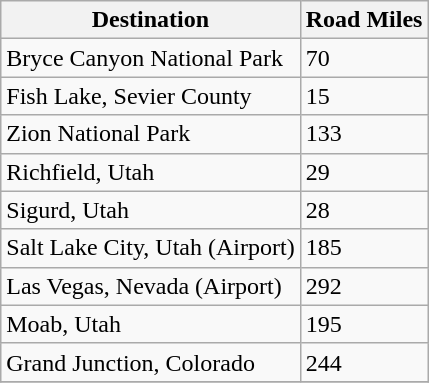<table class="wikitable sortable">
<tr>
<th>Destination</th>
<th>Road Miles</th>
</tr>
<tr>
<td>Bryce Canyon National Park</td>
<td>70</td>
</tr>
<tr>
<td>Fish Lake, Sevier County</td>
<td>15</td>
</tr>
<tr>
<td>Zion National Park</td>
<td>133</td>
</tr>
<tr>
<td>Richfield, Utah</td>
<td>29</td>
</tr>
<tr>
<td>Sigurd, Utah</td>
<td>28</td>
</tr>
<tr>
<td>Salt Lake City, Utah (Airport)</td>
<td>185</td>
</tr>
<tr>
<td>Las Vegas, Nevada (Airport)</td>
<td>292</td>
</tr>
<tr>
<td>Moab, Utah</td>
<td>195</td>
</tr>
<tr>
<td>Grand Junction, Colorado</td>
<td>244</td>
</tr>
<tr>
</tr>
</table>
